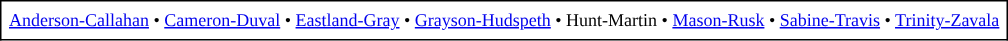<table border="1" cellspacing="0" cellpadding="5" align="center" rules="all" style="margin:1em 1em 1em 0; border-collapse:collapse; font-size:75%;">
<tr>
<td><a href='#'>Anderson-Callahan</a> • <a href='#'>Cameron-Duval</a> • <a href='#'>Eastland-Gray</a> • <a href='#'>Grayson-Hudspeth</a> • Hunt-Martin • <a href='#'>Mason-Rusk</a> • <a href='#'>Sabine-Travis</a> • <a href='#'>Trinity-Zavala</a></td>
</tr>
</table>
